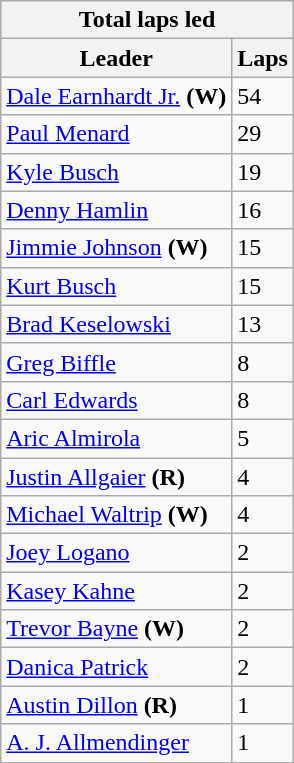<table class="wikitable">
<tr>
<th colspan="2">Total laps led</th>
</tr>
<tr>
<th>Leader</th>
<th>Laps</th>
</tr>
<tr>
<td><a href='#'>Dale Earnhardt Jr.</a> <strong>(W)</strong></td>
<td>54</td>
</tr>
<tr>
<td><a href='#'>Paul Menard</a></td>
<td>29</td>
</tr>
<tr>
<td><a href='#'>Kyle Busch</a></td>
<td>19</td>
</tr>
<tr>
<td><a href='#'>Denny Hamlin</a></td>
<td>16</td>
</tr>
<tr>
<td><a href='#'>Jimmie Johnson</a> <strong>(W)</strong></td>
<td>15</td>
</tr>
<tr>
<td><a href='#'>Kurt Busch</a></td>
<td>15</td>
</tr>
<tr>
<td><a href='#'>Brad Keselowski</a></td>
<td>13</td>
</tr>
<tr>
<td><a href='#'>Greg Biffle</a></td>
<td>8</td>
</tr>
<tr>
<td><a href='#'>Carl Edwards</a></td>
<td>8</td>
</tr>
<tr>
<td><a href='#'>Aric Almirola</a></td>
<td>5</td>
</tr>
<tr>
<td><a href='#'>Justin Allgaier</a> <strong>(R)</strong></td>
<td>4</td>
</tr>
<tr>
<td><a href='#'>Michael Waltrip</a> <strong>(W)</strong></td>
<td>4</td>
</tr>
<tr>
<td><a href='#'>Joey Logano</a></td>
<td>2</td>
</tr>
<tr>
<td><a href='#'>Kasey Kahne</a></td>
<td>2</td>
</tr>
<tr>
<td><a href='#'>Trevor Bayne</a> <strong>(W)</strong></td>
<td>2</td>
</tr>
<tr>
<td><a href='#'>Danica Patrick</a></td>
<td>2</td>
</tr>
<tr>
<td><a href='#'>Austin Dillon</a> <strong>(R)</strong></td>
<td>1</td>
</tr>
<tr>
<td><a href='#'>A. J. Allmendinger</a></td>
<td>1</td>
</tr>
</table>
